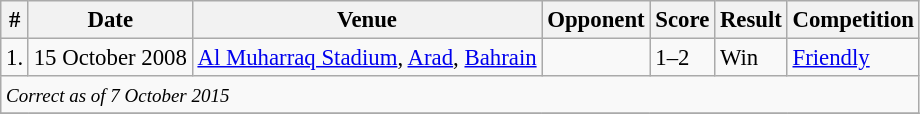<table class="wikitable" style="font-size:95%;">
<tr>
<th>#</th>
<th>Date</th>
<th>Venue</th>
<th>Opponent</th>
<th>Score</th>
<th>Result</th>
<th>Competition</th>
</tr>
<tr>
<td>1.</td>
<td>15 October 2008</td>
<td><a href='#'>Al Muharraq Stadium</a>, <a href='#'>Arad</a>, <a href='#'>Bahrain</a></td>
<td></td>
<td>1–2</td>
<td>Win</td>
<td><a href='#'>Friendly</a></td>
</tr>
<tr>
<td colspan="15"><small><em>Correct as of 7 October 2015</em></small></td>
</tr>
<tr>
</tr>
</table>
